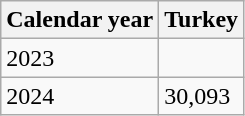<table class="wikitable">
<tr>
<th>Calendar year</th>
<th>Turkey</th>
</tr>
<tr>
<td>2023</td>
<td></td>
</tr>
<tr>
<td>2024</td>
<td>30,093</td>
</tr>
</table>
